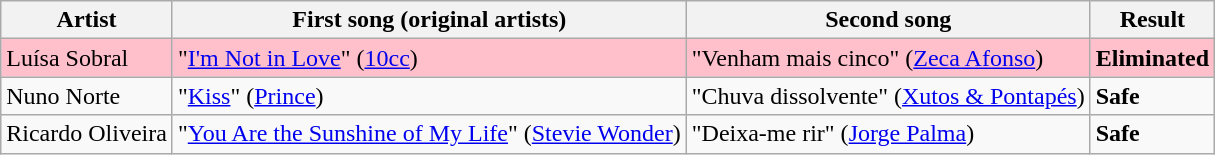<table class=wikitable>
<tr>
<th>Artist</th>
<th>First song (original artists)</th>
<th>Second song</th>
<th>Result</th>
</tr>
<tr style="background:pink;">
<td>Luísa Sobral</td>
<td>"<a href='#'>I'm Not in Love</a>" (<a href='#'>10cc</a>)</td>
<td>"Venham mais cinco" (<a href='#'>Zeca Afonso</a>)</td>
<td><strong>Eliminated</strong></td>
</tr>
<tr>
<td>Nuno Norte</td>
<td>"<a href='#'>Kiss</a>" (<a href='#'>Prince</a>)</td>
<td>"Chuva dissolvente" (<a href='#'>Xutos & Pontapés</a>)</td>
<td><strong>Safe</strong></td>
</tr>
<tr>
<td>Ricardo Oliveira</td>
<td>"<a href='#'>You Are the Sunshine of My Life</a>" (<a href='#'>Stevie Wonder</a>)</td>
<td>"Deixa-me rir" (<a href='#'>Jorge Palma</a>)</td>
<td><strong>Safe</strong></td>
</tr>
</table>
